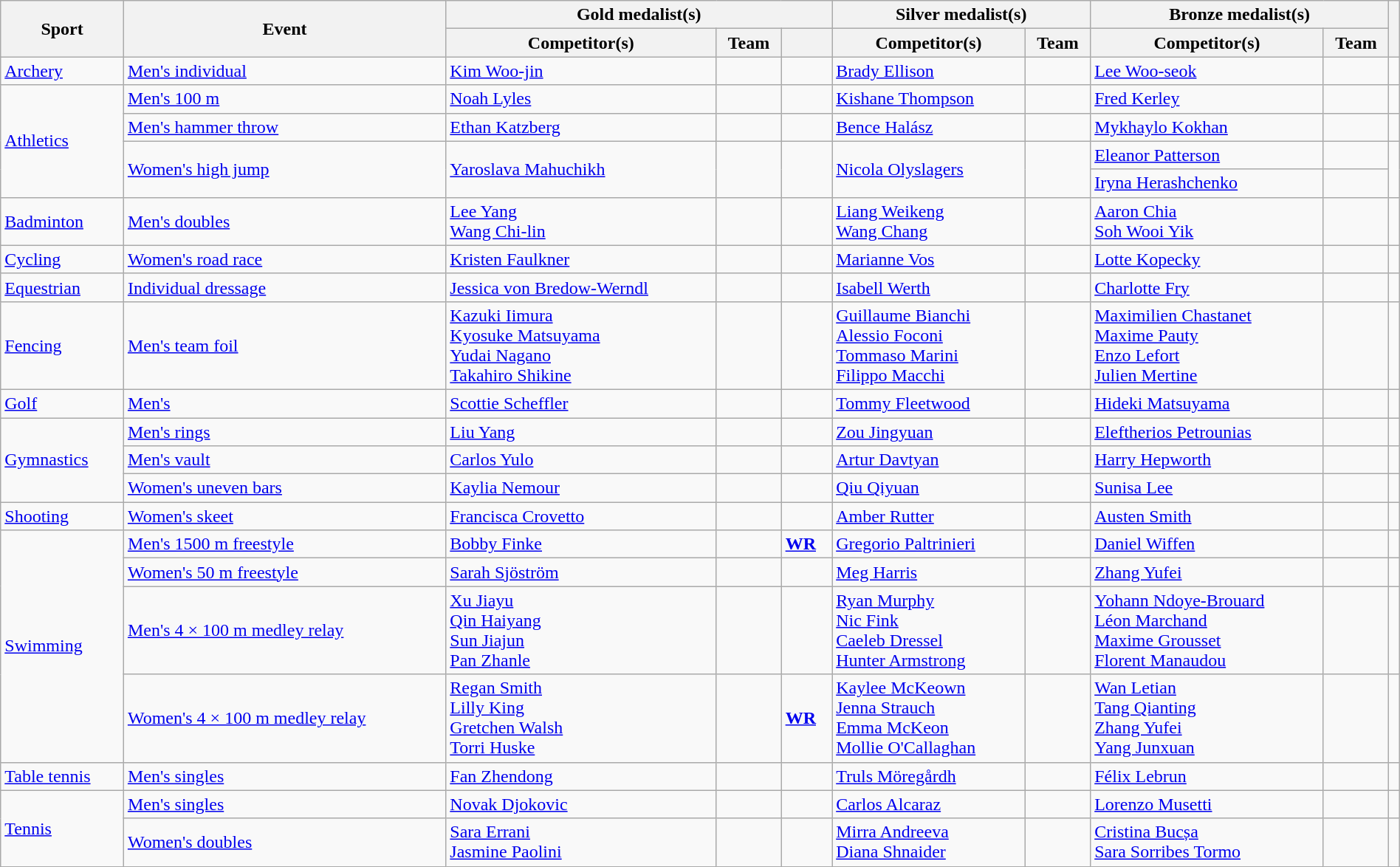<table class="wikitable" style="width:100%;">
<tr>
<th rowspan="2">Sport</th>
<th rowspan="2">Event</th>
<th colspan="3">Gold medalist(s)</th>
<th colspan="2">Silver medalist(s)</th>
<th colspan="2">Bronze medalist(s)</th>
<th rowspan="2"></th>
</tr>
<tr>
<th>Competitor(s)</th>
<th>Team</th>
<th></th>
<th>Competitor(s)</th>
<th>Team</th>
<th>Competitor(s)</th>
<th>Team</th>
</tr>
<tr>
<td><a href='#'>Archery</a></td>
<td><a href='#'>Men's individual</a></td>
<td><a href='#'>Kim Woo-jin</a></td>
<td></td>
<td></td>
<td><a href='#'>Brady Ellison</a></td>
<td></td>
<td><a href='#'>Lee Woo-seok</a></td>
<td></td>
<td></td>
</tr>
<tr>
<td rowspan="4"><a href='#'>Athletics</a></td>
<td><a href='#'>Men's 100 m</a></td>
<td><a href='#'>Noah Lyles</a></td>
<td></td>
<td></td>
<td><a href='#'>Kishane Thompson</a></td>
<td></td>
<td><a href='#'>Fred Kerley</a></td>
<td></td>
<td></td>
</tr>
<tr>
<td><a href='#'>Men's hammer throw</a></td>
<td><a href='#'>Ethan Katzberg</a></td>
<td></td>
<td></td>
<td><a href='#'>Bence Halász</a></td>
<td></td>
<td><a href='#'>Mykhaylo Kokhan</a></td>
<td></td>
<td></td>
</tr>
<tr>
<td rowspan="2"><a href='#'>Women's high jump</a></td>
<td rowspan="2"><a href='#'>Yaroslava Mahuchikh</a></td>
<td rowspan="2"></td>
<td rowspan="2"></td>
<td rowspan="2"><a href='#'>Nicola Olyslagers</a></td>
<td rowspan="2"></td>
<td><a href='#'>Eleanor Patterson</a></td>
<td></td>
<td rowspan="2"></td>
</tr>
<tr>
<td><a href='#'>Iryna Herashchenko</a></td>
<td></td>
</tr>
<tr>
<td><a href='#'>Badminton</a></td>
<td><a href='#'>Men's doubles</a></td>
<td><a href='#'>Lee Yang</a> <br> <a href='#'>Wang Chi-lin</a></td>
<td></td>
<td></td>
<td><a href='#'>Liang Weikeng </a> <br> <a href='#'>Wang Chang</a></td>
<td></td>
<td><a href='#'>Aaron Chia</a> <br> <a href='#'>Soh Wooi Yik</a></td>
<td></td>
<td></td>
</tr>
<tr>
<td><a href='#'>Cycling</a></td>
<td><a href='#'>Women's road race</a></td>
<td><a href='#'>Kristen Faulkner</a></td>
<td></td>
<td></td>
<td><a href='#'>Marianne Vos</a></td>
<td></td>
<td><a href='#'>Lotte Kopecky</a></td>
<td></td>
<td></td>
</tr>
<tr>
<td><a href='#'>Equestrian</a></td>
<td><a href='#'>Individual dressage</a></td>
<td><a href='#'>Jessica von Bredow-Werndl</a></td>
<td></td>
<td></td>
<td><a href='#'>Isabell Werth</a></td>
<td></td>
<td><a href='#'>Charlotte Fry</a></td>
<td></td>
<td></td>
</tr>
<tr>
<td><a href='#'>Fencing</a></td>
<td><a href='#'>Men's team foil</a></td>
<td><a href='#'>Kazuki Iimura</a> <br> <a href='#'>Kyosuke Matsuyama</a> <br> <a href='#'>Yudai Nagano</a> <br> <a href='#'>Takahiro Shikine</a></td>
<td></td>
<td></td>
<td><a href='#'>Guillaume Bianchi</a> <br> <a href='#'>Alessio Foconi</a> <br> <a href='#'>Tommaso Marini</a> <br> <a href='#'>Filippo Macchi</a></td>
<td></td>
<td><a href='#'>Maximilien Chastanet</a> <br> <a href='#'>Maxime Pauty</a> <br> <a href='#'>Enzo Lefort</a> <br> <a href='#'>Julien Mertine</a></td>
<td></td>
<td></td>
</tr>
<tr>
<td><a href='#'>Golf</a></td>
<td><a href='#'>Men's</a></td>
<td><a href='#'>Scottie Scheffler</a></td>
<td></td>
<td></td>
<td><a href='#'>Tommy Fleetwood</a></td>
<td></td>
<td><a href='#'>Hideki Matsuyama</a></td>
<td></td>
<td></td>
</tr>
<tr>
<td rowspan="3"><a href='#'>Gymnastics</a></td>
<td><a href='#'>Men's rings</a></td>
<td><a href='#'>Liu Yang</a></td>
<td></td>
<td></td>
<td><a href='#'>Zou Jingyuan</a></td>
<td></td>
<td><a href='#'>Eleftherios Petrounias</a></td>
<td></td>
<td></td>
</tr>
<tr>
<td><a href='#'>Men's vault</a></td>
<td><a href='#'>Carlos Yulo</a></td>
<td></td>
<td></td>
<td><a href='#'>Artur Davtyan</a></td>
<td></td>
<td><a href='#'>Harry Hepworth</a></td>
<td></td>
<td></td>
</tr>
<tr>
<td><a href='#'>Women's uneven bars</a></td>
<td><a href='#'>Kaylia Nemour</a></td>
<td></td>
<td></td>
<td><a href='#'>Qiu Qiyuan</a></td>
<td></td>
<td><a href='#'>Sunisa Lee</a></td>
<td></td>
<td></td>
</tr>
<tr>
<td><a href='#'>Shooting</a></td>
<td><a href='#'>Women's skeet</a></td>
<td><a href='#'>Francisca Crovetto</a></td>
<td></td>
<td></td>
<td><a href='#'>Amber Rutter</a></td>
<td></td>
<td><a href='#'>Austen Smith</a></td>
<td></td>
<td></td>
</tr>
<tr>
<td rowspan="4"><a href='#'>Swimming</a></td>
<td><a href='#'>Men's 1500 m freestyle</a></td>
<td><a href='#'>Bobby Finke</a></td>
<td></td>
<td><strong><a href='#'>WR</a></strong></td>
<td><a href='#'>Gregorio Paltrinieri</a></td>
<td></td>
<td><a href='#'>Daniel Wiffen</a></td>
<td></td>
<td></td>
</tr>
<tr>
<td><a href='#'>Women's 50 m freestyle</a></td>
<td><a href='#'>Sarah Sjöström</a></td>
<td></td>
<td></td>
<td><a href='#'>Meg Harris</a></td>
<td></td>
<td><a href='#'>Zhang Yufei</a></td>
<td></td>
<td></td>
</tr>
<tr>
<td><a href='#'>Men's 4 × 100 m medley relay</a></td>
<td><a href='#'>Xu Jiayu</a> <br> <a href='#'>Qin Haiyang</a> <br> <a href='#'>Sun Jiajun</a> <br> <a href='#'>Pan Zhanle</a></td>
<td></td>
<td></td>
<td><a href='#'>Ryan Murphy</a> <br> <a href='#'>Nic Fink</a> <br> <a href='#'>Caeleb Dressel</a> <br> <a href='#'>Hunter Armstrong</a></td>
<td></td>
<td><a href='#'>Yohann Ndoye-Brouard</a> <br> <a href='#'>Léon Marchand</a> <br> <a href='#'>Maxime Grousset</a> <br> <a href='#'>Florent Manaudou</a></td>
<td></td>
<td></td>
</tr>
<tr>
<td><a href='#'>Women's 4 × 100 m medley relay</a></td>
<td><a href='#'>Regan Smith</a> <br> <a href='#'>Lilly King</a> <br> <a href='#'>Gretchen Walsh</a> <br> <a href='#'>Torri Huske</a></td>
<td></td>
<td><strong><a href='#'>WR</a></strong></td>
<td><a href='#'>Kaylee McKeown</a> <br> <a href='#'>Jenna Strauch</a> <br> <a href='#'>Emma McKeon</a> <br> <a href='#'>Mollie O'Callaghan</a></td>
<td></td>
<td><a href='#'>Wan Letian</a> <br> <a href='#'>Tang Qianting</a> <br> <a href='#'>Zhang Yufei</a> <br> <a href='#'>Yang Junxuan</a></td>
<td></td>
<td></td>
</tr>
<tr>
<td><a href='#'>Table tennis</a></td>
<td><a href='#'>Men's singles</a></td>
<td><a href='#'>Fan Zhendong</a></td>
<td></td>
<td></td>
<td><a href='#'>Truls Möregårdh</a></td>
<td></td>
<td><a href='#'>Félix Lebrun</a></td>
<td></td>
<td></td>
</tr>
<tr>
<td rowspan="2"><a href='#'>Tennis</a></td>
<td><a href='#'>Men's singles</a></td>
<td><a href='#'>Novak Djokovic</a></td>
<td></td>
<td></td>
<td><a href='#'>Carlos Alcaraz</a></td>
<td></td>
<td><a href='#'>Lorenzo Musetti</a></td>
<td></td>
<td></td>
</tr>
<tr>
<td><a href='#'>Women's doubles</a></td>
<td><a href='#'>Sara Errani</a> <br> <a href='#'>Jasmine Paolini </a></td>
<td></td>
<td></td>
<td><a href='#'>Mirra Andreeva</a> <br> <a href='#'>Diana Shnaider </a></td>
<td></td>
<td><a href='#'>Cristina Bucșa</a> <br> <a href='#'>Sara Sorribes Tormo</a></td>
<td></td>
<td></td>
</tr>
</table>
